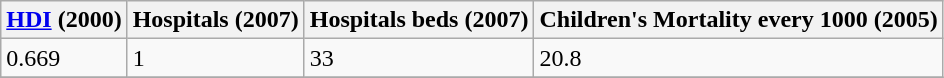<table class="wikitable" border="1">
<tr>
<th><a href='#'>HDI</a> (2000)</th>
<th>Hospitals (2007)</th>
<th>Hospitals beds (2007)</th>
<th>Children's Mortality every 1000 (2005)</th>
</tr>
<tr>
<td>0.669</td>
<td>1</td>
<td>33</td>
<td>20.8</td>
</tr>
<tr>
</tr>
</table>
